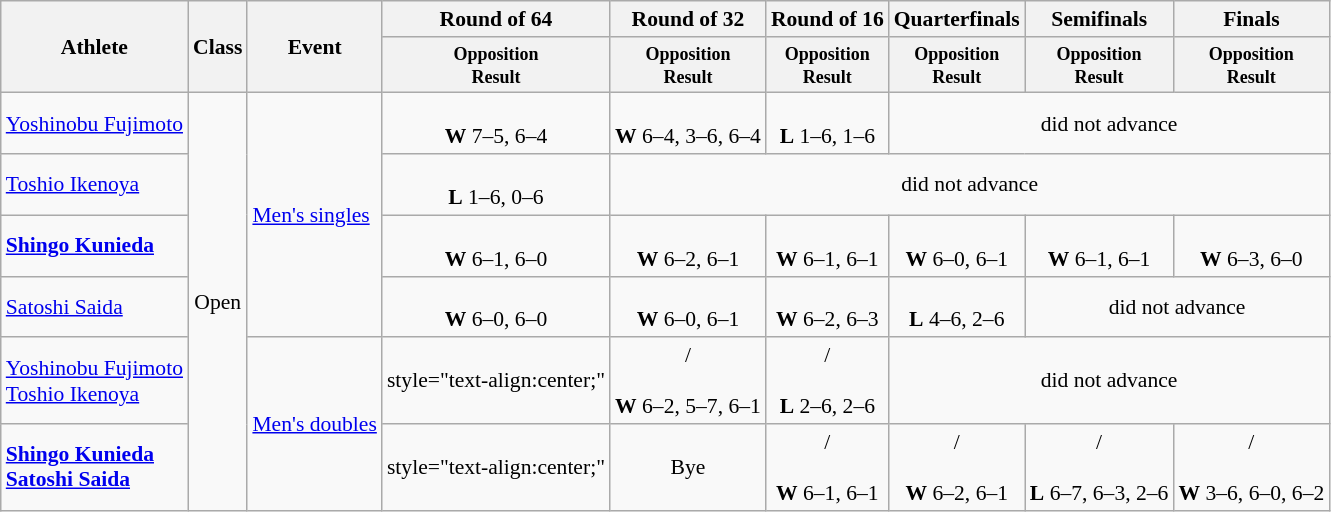<table class=wikitable style="font-size:90%">
<tr>
<th rowspan="2">Athlete</th>
<th rowspan="2">Class</th>
<th rowspan="2">Event</th>
<th>Round of 64</th>
<th>Round of 32</th>
<th>Round of 16</th>
<th>Quarterfinals</th>
<th>Semifinals</th>
<th>Finals</th>
</tr>
<tr>
<th style="line-height:1em"><small>Opposition<br>Result</small></th>
<th style="line-height:1em"><small>Opposition<br>Result</small></th>
<th style="line-height:1em"><small>Opposition<br>Result</small></th>
<th style="line-height:1em"><small>Opposition<br>Result</small></th>
<th style="line-height:1em"><small>Opposition<br>Result</small></th>
<th style="line-height:1em"><small>Opposition<br>Result</small></th>
</tr>
<tr>
<td><a href='#'>Yoshinobu Fujimoto</a></td>
<td rowspan="6" style="text-align:center;">Open</td>
<td rowspan="4"><a href='#'>Men's singles</a></td>
<td style="text-align:center;"><br><strong>W</strong> 7–5, 6–4</td>
<td style="text-align:center;"><br><strong>W</strong> 6–4, 3–6, 6–4</td>
<td style="text-align:center;"><br><strong>L</strong> 1–6, 1–6</td>
<td style="text-align:center;" colspan="3">did not advance</td>
</tr>
<tr>
<td><a href='#'>Toshio Ikenoya</a></td>
<td style="text-align:center;"><br><strong>L</strong> 1–6, 0–6</td>
<td style="text-align:center;" colspan="5">did not advance</td>
</tr>
<tr>
<td><strong><a href='#'>Shingo Kunieda</a></strong></td>
<td style="text-align:center;"><br><strong>W</strong> 6–1, 6–0</td>
<td style="text-align:center;"><br><strong>W</strong> 6–2, 6–1</td>
<td style="text-align:center;"><br><strong>W</strong> 6–1, 6–1</td>
<td style="text-align:center;"><br><strong>W</strong> 6–0, 6–1</td>
<td style="text-align:center;"><br><strong>W</strong> 6–1, 6–1</td>
<td style="text-align:center;"><br><strong>W</strong> 6–3, 6–0 </td>
</tr>
<tr>
<td><a href='#'>Satoshi Saida</a></td>
<td style="text-align:center;"><br><strong>W</strong> 6–0, 6–0</td>
<td style="text-align:center;"><br><strong>W</strong> 6–0, 6–1</td>
<td style="text-align:center;"><br><strong>W</strong> 6–2, 6–3</td>
<td style="text-align:center;"><br><strong>L</strong> 4–6, 2–6</td>
<td style="text-align:center;" colspan="2">did not advance</td>
</tr>
<tr>
<td><a href='#'>Yoshinobu Fujimoto</a><br> <a href='#'>Toshio Ikenoya</a></td>
<td rowspan="2" style="text-align:center;"><a href='#'>Men's doubles</a></td>
<td>style="text-align:center;" </td>
<td style="text-align:center;"> /<br> <br><strong>W</strong> 6–2, 5–7, 6–1</td>
<td style="text-align:center;"> /<br> <br><strong>L</strong> 2–6, 2–6</td>
<td style="text-align:center;" colspan="3">did not advance</td>
</tr>
<tr>
<td><strong><a href='#'>Shingo Kunieda</a></strong><br> <strong><a href='#'>Satoshi Saida</a></strong></td>
<td>style="text-align:center;" </td>
<td style="text-align:center;">Bye</td>
<td style="text-align:center;"> /<br> <br><strong>W</strong> 6–1, 6–1</td>
<td style="text-align:center;"> /<br> <br><strong>W</strong> 6–2, 6–1</td>
<td style="text-align:center;"> /<br> <br><strong>L</strong> 6–7, 6–3, 2–6</td>
<td style="text-align:center;"> /<br> <br><strong>W</strong> 3–6, 6–0, 6–2 </td>
</tr>
</table>
